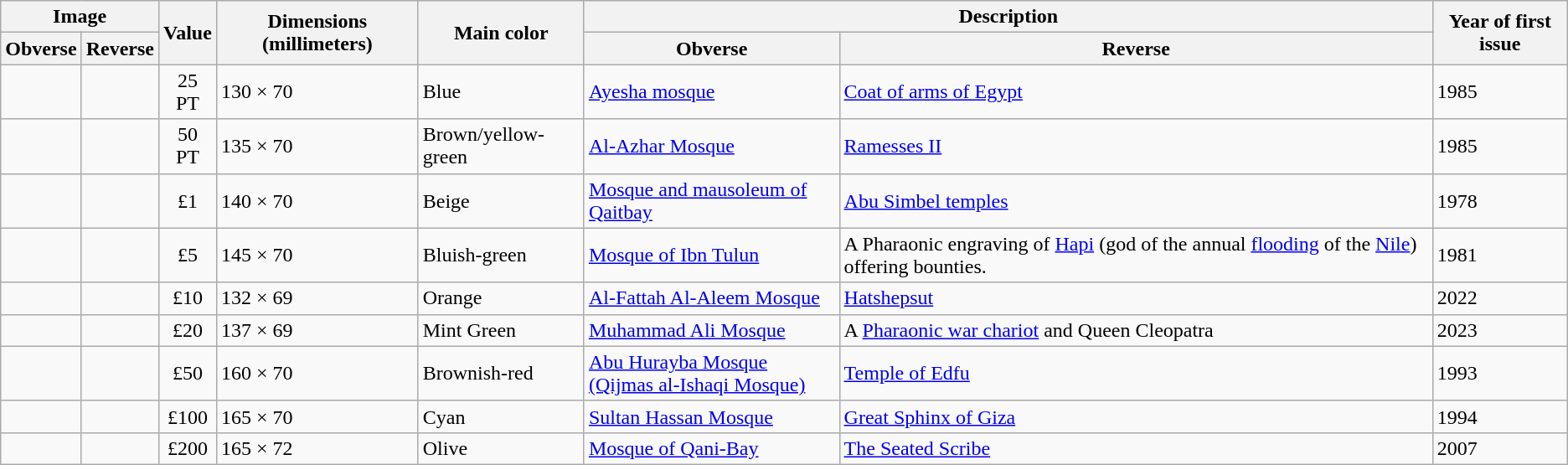<table class="wikitable">
<tr>
<th colspan=2>Image</th>
<th rowspan=2>Value</th>
<th rowspan=2>Dimensions (millimeters)</th>
<th rowspan=2>Main color</th>
<th colspan=2>Description</th>
<th rowspan=2>Year of first issue</th>
</tr>
<tr>
<th>Obverse</th>
<th>Reverse</th>
<th>Obverse</th>
<th>Reverse</th>
</tr>
<tr>
<td></td>
<td></td>
<td style="text-align:center;">25 PT</td>
<td>130 × 70</td>
<td>Blue</td>
<td><a href='#'>Ayesha mosque</a></td>
<td><a href='#'>Coat of arms of Egypt</a></td>
<td>1985</td>
</tr>
<tr>
<td></td>
<td></td>
<td style="text-align:center;">50 PT</td>
<td>135 × 70</td>
<td>Brown/yellow-green</td>
<td><a href='#'>Al-Azhar Mosque</a></td>
<td><a href='#'>Ramesses II</a></td>
<td>1985</td>
</tr>
<tr>
<td></td>
<td></td>
<td style="text-align:center;">£1</td>
<td>140 × 70</td>
<td>Beige</td>
<td><a href='#'>Mosque and mausoleum of Qaitbay</a></td>
<td><a href='#'>Abu Simbel temples</a></td>
<td>1978</td>
</tr>
<tr>
<td></td>
<td></td>
<td style="text-align:center;">£5</td>
<td>145 × 70</td>
<td>Bluish-green</td>
<td><a href='#'>Mosque of Ibn Tulun</a></td>
<td>A Pharaonic engraving of <a href='#'>Hapi</a> (god of the annual <a href='#'>flooding</a> of the <a href='#'>Nile</a>) offering bounties.</td>
<td>1981</td>
</tr>
<tr>
<td></td>
<td></td>
<td style="text-align:center;">£10</td>
<td>132 × 69</td>
<td>Orange</td>
<td><a href='#'>Al-Fattah Al-Aleem Mosque</a></td>
<td><a href='#'>Hatshepsut</a></td>
<td>2022</td>
</tr>
<tr>
<td></td>
<td></td>
<td style="text-align:center;">£20</td>
<td>137 × 69</td>
<td>Mint Green</td>
<td><a href='#'>Muhammad Ali Mosque</a></td>
<td>A <a href='#'>Pharaonic war chariot</a> and Queen Cleopatra</td>
<td>2023</td>
</tr>
<tr>
<td></td>
<td></td>
<td style="text-align:center;">£50</td>
<td>160 × 70</td>
<td>Brownish-red</td>
<td><a href='#'>Abu Hurayba Mosque</a><br><a href='#'>(Qijmas al-Ishaqi Mosque)</a></td>
<td><a href='#'>Temple of Edfu</a></td>
<td>1993</td>
</tr>
<tr>
<td></td>
<td></td>
<td style="text-align:center;">£100</td>
<td>165 × 70</td>
<td>Cyan</td>
<td><a href='#'>Sultan Hassan Mosque</a></td>
<td><a href='#'>Great Sphinx of Giza</a></td>
<td>1994</td>
</tr>
<tr>
<td></td>
<td></td>
<td style="text-align:center;">£200</td>
<td>165 × 72</td>
<td>Olive</td>
<td><a href='#'>Mosque of Qani-Bay</a></td>
<td><a href='#'>The Seated Scribe</a></td>
<td>2007</td>
</tr>
</table>
